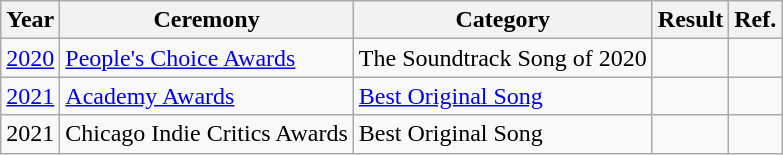<table class="sortable wikitable">
<tr>
<th>Year</th>
<th>Ceremony</th>
<th>Category</th>
<th>Result</th>
<th>Ref.</th>
</tr>
<tr>
<td><a href='#'>2020</a></td>
<td><a href='#'>People's Choice Awards</a></td>
<td>The Soundtrack Song of 2020</td>
<td></td>
<td style="text-align:center;"></td>
</tr>
<tr>
<td><a href='#'>2021</a></td>
<td><a href='#'>Academy Awards</a></td>
<td><a href='#'>Best Original Song</a></td>
<td></td>
<td style="text-align:center;"></td>
</tr>
<tr>
<td>2021</td>
<td>Chicago Indie Critics Awards</td>
<td>Best Original Song</td>
<td></td>
<td style="text-align:center;"></td>
</tr>
</table>
